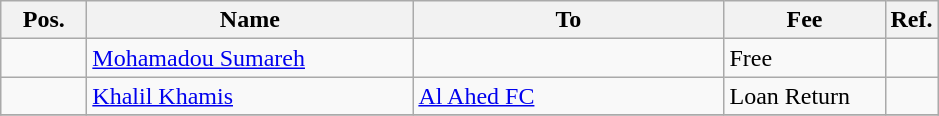<table class="wikitable">
<tr>
<th style="width:50px">Pos.</th>
<th style="width:210px">Name</th>
<th style="width:200px">To</th>
<th style="width:100px">Fee</th>
<th style="width:20px">Ref.</th>
</tr>
<tr>
<td></td>
<td align=left> <a href='#'>Mohamadou Sumareh</a></td>
<td></td>
<td>Free</td>
<td></td>
</tr>
<tr>
<td></td>
<td align=left> <a href='#'>Khalil Khamis</a></td>
<td> <a href='#'>Al Ahed FC</a></td>
<td>Loan Return</td>
<td></td>
</tr>
<tr>
</tr>
</table>
